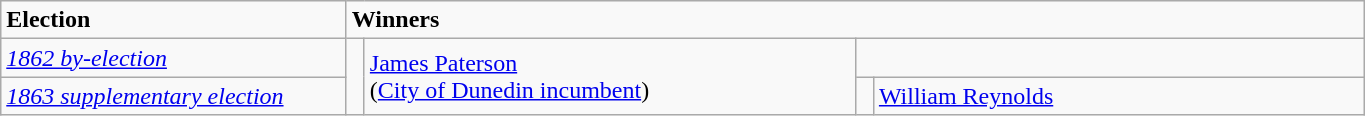<table class="wikitable" width=72%>
<tr>
<td width=19%><strong>Election</strong></td>
<td width=81% colspan=4><strong>Winners</strong></td>
</tr>
<tr>
<td><span><em><a href='#'>1862 by-election</a></em></span></td>
<td width=1% rowspan=2 bgcolor=></td>
<td width=27% rowspan=2><a href='#'>James Paterson</a><br>(<a href='#'>City of Dunedin incumbent</a>)</td>
<td colspan=2></td>
</tr>
<tr>
<td><span><em><a href='#'>1863 supplementary election</a></em></span></td>
<td width=1% rowspan=1 bgcolor=></td>
<td width=27% rowspan=1><a href='#'>William Reynolds</a></td>
</tr>
</table>
